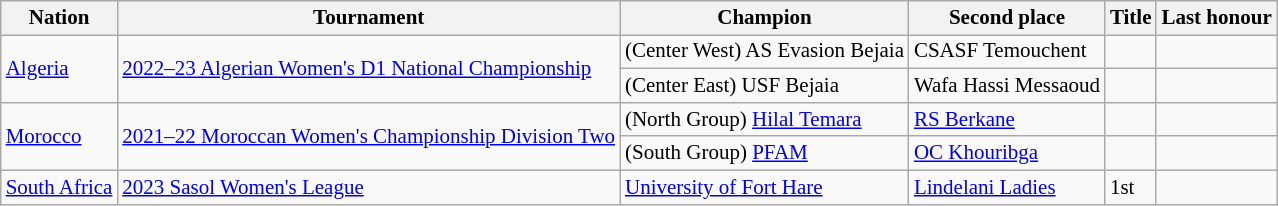<table class=wikitable style="font-size:14px">
<tr>
<th>Nation</th>
<th>Tournament</th>
<th>Champion</th>
<th>Second place</th>
<th data-sort-type="number">Title</th>
<th>Last honour</th>
</tr>
<tr>
<td rowspan=2> <a href='#'>Algeria</a></td>
<td rowspan=2><a href='#'>2022–23 Algerian Women's D1 National Championship</a></td>
<td>(Center West) AS Evasion Bejaia</td>
<td>CSASF Temouchent</td>
<td></td>
<td></td>
</tr>
<tr>
<td>(Center East) USF Bejaia</td>
<td>Wafa Hassi Messaoud</td>
<td></td>
<td></td>
</tr>
<tr>
<td rowspan=2> <a href='#'>Morocco</a></td>
<td rowspan=2><a href='#'>2021–22 Moroccan Women's Championship Division Two</a></td>
<td>(North Group) <a href='#'>Hilal Temara</a></td>
<td><a href='#'>RS Berkane</a></td>
<td></td>
<td></td>
</tr>
<tr>
<td>(South Group) <a href='#'>PFAM</a></td>
<td><a href='#'>OC Khouribga</a></td>
<td></td>
<td></td>
</tr>
<tr>
<td> <a href='#'>South Africa</a></td>
<td><a href='#'>2023 Sasol Women's League</a></td>
<td><a href='#'>University of Fort Hare</a></td>
<td><a href='#'>Lindelani Ladies</a></td>
<td>1st</td>
<td></td>
</tr>
</table>
